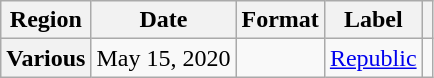<table class="wikitable plainrowheaders">
<tr>
<th scope="col">Region</th>
<th scope="col">Date</th>
<th scope="col">Format</th>
<th scope="col">Label</th>
<th scope="col"></th>
</tr>
<tr>
<th scope="row">Various</th>
<td>May 15, 2020</td>
<td></td>
<td><a href='#'>Republic</a></td>
<td align="center"></td>
</tr>
</table>
